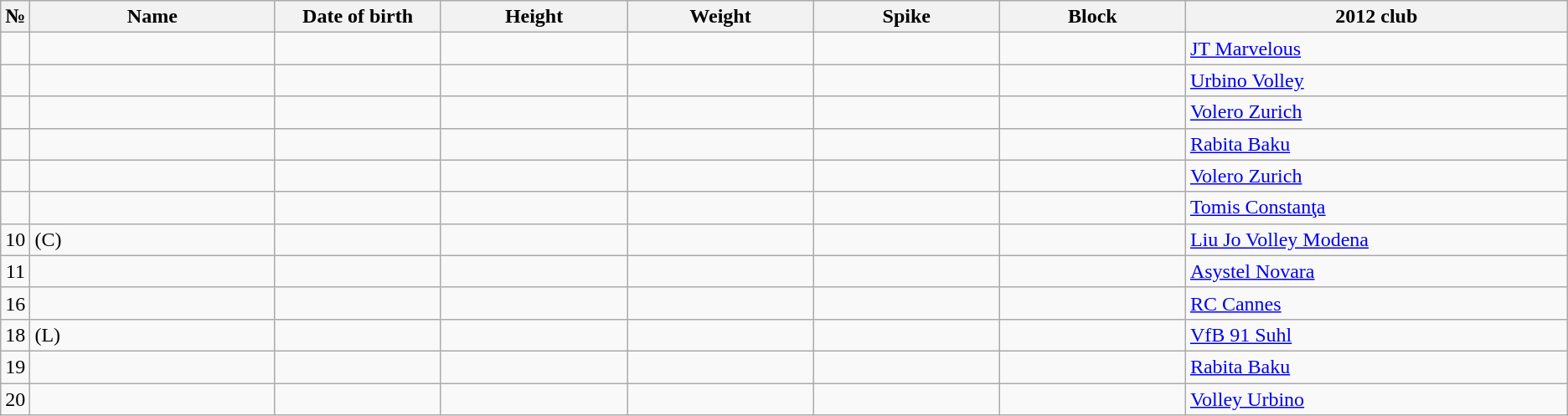<table class="wikitable sortable" style="font-size:100%; text-align:center;">
<tr>
<th>№</th>
<th style="width:12em">Name</th>
<th style="width:8em">Date of birth</th>
<th style="width:9em">Height</th>
<th style="width:9em">Weight</th>
<th style="width:9em">Spike</th>
<th style="width:9em">Block</th>
<th style="width:19em">2012 club</th>
</tr>
<tr>
<td></td>
<td style="text-align:left;"></td>
<td style="text-align:right;"></td>
<td></td>
<td></td>
<td></td>
<td></td>
<td style="text-align:left;"> <a href='#'>JT Marvelous</a></td>
</tr>
<tr>
<td></td>
<td style="text-align:left;"></td>
<td style="text-align:right;"></td>
<td></td>
<td></td>
<td></td>
<td></td>
<td style="text-align:left;"> <a href='#'>Urbino Volley</a></td>
</tr>
<tr>
<td></td>
<td style="text-align:left;"></td>
<td style="text-align:right;"></td>
<td></td>
<td></td>
<td></td>
<td></td>
<td style="text-align:left;"> <a href='#'>Volero Zurich</a></td>
</tr>
<tr>
<td></td>
<td style="text-align:left;"></td>
<td style="text-align:right;"></td>
<td></td>
<td></td>
<td></td>
<td></td>
<td style="text-align:left;"> <a href='#'>Rabita Baku</a></td>
</tr>
<tr>
<td></td>
<td style="text-align:left;"></td>
<td style="text-align:right;"></td>
<td></td>
<td></td>
<td></td>
<td></td>
<td style="text-align:left;"> <a href='#'>Volero Zurich</a></td>
</tr>
<tr>
<td></td>
<td style="text-align:left;"></td>
<td style="text-align:right;"></td>
<td></td>
<td></td>
<td></td>
<td></td>
<td style="text-align:left;"> <a href='#'>Tomis Constanţa</a></td>
</tr>
<tr>
<td>10</td>
<td style="text-align:left;"> (C)</td>
<td style="text-align:right;"></td>
<td></td>
<td></td>
<td></td>
<td></td>
<td style="text-align:left;"> <a href='#'>Liu Jo Volley Modena</a></td>
</tr>
<tr>
<td>11</td>
<td style="text-align:left;"></td>
<td style="text-align:right;"></td>
<td></td>
<td></td>
<td></td>
<td></td>
<td style="text-align:left;"> <a href='#'>Asystel Novara</a></td>
</tr>
<tr>
<td>16</td>
<td style="text-align:left;"></td>
<td style="text-align:right;"></td>
<td></td>
<td></td>
<td></td>
<td></td>
<td style="text-align:left;"> <a href='#'>RC Cannes</a></td>
</tr>
<tr>
<td>18</td>
<td style="text-align:left;"> (L)</td>
<td style="text-align:right;"></td>
<td></td>
<td></td>
<td></td>
<td></td>
<td style="text-align:left;"> <a href='#'>VfB 91 Suhl</a></td>
</tr>
<tr>
<td>19</td>
<td style="text-align:left;"></td>
<td style="text-align:right;"></td>
<td></td>
<td></td>
<td></td>
<td></td>
<td style="text-align:left;"> <a href='#'>Rabita Baku</a></td>
</tr>
<tr>
<td>20</td>
<td style="text-align:left;"></td>
<td style="text-align:right;"></td>
<td></td>
<td></td>
<td></td>
<td></td>
<td style="text-align:left;"> <a href='#'>Volley Urbino</a></td>
</tr>
</table>
